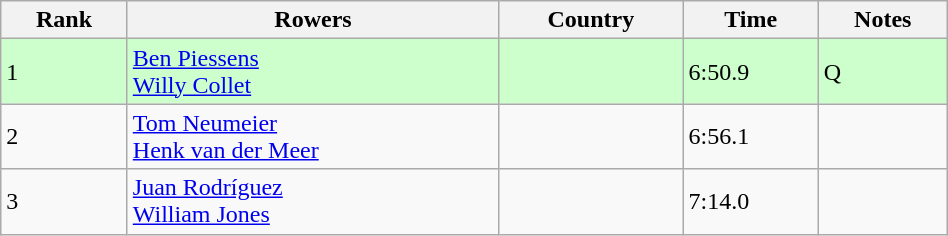<table class="wikitable" width=50%>
<tr>
<th>Rank</th>
<th>Rowers</th>
<th>Country</th>
<th>Time</th>
<th>Notes</th>
</tr>
<tr bgcolor=ccffcc>
<td>1</td>
<td><a href='#'>Ben Piessens</a><br><a href='#'>Willy Collet</a></td>
<td></td>
<td>6:50.9</td>
<td>Q</td>
</tr>
<tr>
<td>2</td>
<td><a href='#'>Tom Neumeier</a><br><a href='#'>Henk van der Meer</a></td>
<td></td>
<td>6:56.1</td>
<td></td>
</tr>
<tr>
<td>3</td>
<td><a href='#'>Juan Rodríguez</a><br><a href='#'>William Jones</a></td>
<td></td>
<td>7:14.0</td>
<td></td>
</tr>
</table>
